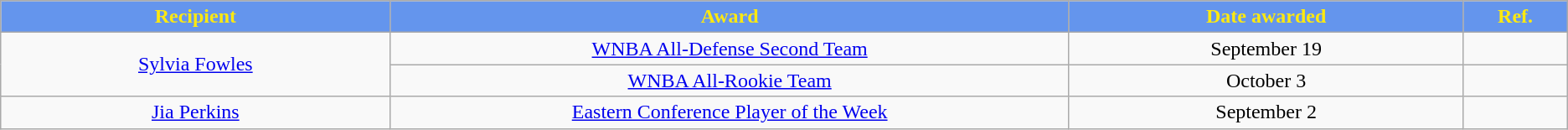<table class="wikitable sortable sortable" style="text-align: center">
<tr>
<th style="background:#6495ED; color:#FDE910;"; width="5%">Recipient</th>
<th style="background:#6495ED; color:#FDE910;"; width="9%">Award</th>
<th style="background:#6495ED; color:#FDE910;"; width="5%">Date awarded</th>
<th style="background:#6495ED; color:#FDE910;"; width="1%" class="unsortable">Ref.</th>
</tr>
<tr>
<td rowspan=2><a href='#'>Sylvia Fowles</a></td>
<td><a href='#'>WNBA All-Defense Second Team</a></td>
<td>September 19</td>
<td></td>
</tr>
<tr>
<td><a href='#'>WNBA All-Rookie Team</a></td>
<td>October 3</td>
<td></td>
</tr>
<tr>
<td><a href='#'>Jia Perkins</a></td>
<td><a href='#'>Eastern Conference Player of the Week</a></td>
<td>September 2</td>
<td></td>
</tr>
</table>
